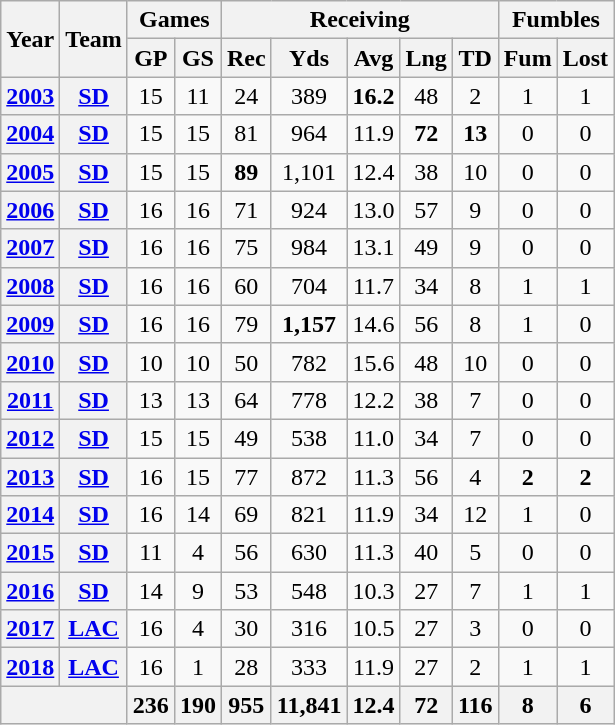<table class="wikitable" style="text-align:center;">
<tr>
<th rowspan="2">Year</th>
<th rowspan="2">Team</th>
<th colspan="2">Games</th>
<th colspan="5">Receiving</th>
<th colspan="2">Fumbles</th>
</tr>
<tr>
<th>GP</th>
<th>GS</th>
<th>Rec</th>
<th>Yds</th>
<th>Avg</th>
<th>Lng</th>
<th>TD</th>
<th>Fum</th>
<th>Lost</th>
</tr>
<tr>
<th><a href='#'>2003</a></th>
<th><a href='#'>SD</a></th>
<td>15</td>
<td>11</td>
<td>24</td>
<td>389</td>
<td><strong>16.2</strong></td>
<td>48</td>
<td>2</td>
<td>1</td>
<td>1</td>
</tr>
<tr>
<th><a href='#'>2004</a></th>
<th><a href='#'>SD</a></th>
<td>15</td>
<td>15</td>
<td>81</td>
<td>964</td>
<td>11.9</td>
<td><strong>72</strong></td>
<td><strong>13</strong></td>
<td>0</td>
<td>0</td>
</tr>
<tr>
<th><a href='#'>2005</a></th>
<th><a href='#'>SD</a></th>
<td>15</td>
<td>15</td>
<td><strong>89</strong></td>
<td>1,101</td>
<td>12.4</td>
<td>38</td>
<td>10</td>
<td>0</td>
<td>0</td>
</tr>
<tr>
<th><a href='#'>2006</a></th>
<th><a href='#'>SD</a></th>
<td>16</td>
<td>16</td>
<td>71</td>
<td>924</td>
<td>13.0</td>
<td>57</td>
<td>9</td>
<td>0</td>
<td>0</td>
</tr>
<tr>
<th><a href='#'>2007</a></th>
<th><a href='#'>SD</a></th>
<td>16</td>
<td>16</td>
<td>75</td>
<td>984</td>
<td>13.1</td>
<td>49</td>
<td>9</td>
<td>0</td>
<td>0</td>
</tr>
<tr>
<th><a href='#'>2008</a></th>
<th><a href='#'>SD</a></th>
<td>16</td>
<td>16</td>
<td>60</td>
<td>704</td>
<td>11.7</td>
<td>34</td>
<td>8</td>
<td>1</td>
<td>1</td>
</tr>
<tr>
<th><a href='#'>2009</a></th>
<th><a href='#'>SD</a></th>
<td>16</td>
<td>16</td>
<td>79</td>
<td><strong>1,157</strong></td>
<td>14.6</td>
<td>56</td>
<td>8</td>
<td>1</td>
<td>0</td>
</tr>
<tr>
<th><a href='#'>2010</a></th>
<th><a href='#'>SD</a></th>
<td>10</td>
<td>10</td>
<td>50</td>
<td>782</td>
<td>15.6</td>
<td>48</td>
<td>10</td>
<td>0</td>
<td>0</td>
</tr>
<tr>
<th><a href='#'>2011</a></th>
<th><a href='#'>SD</a></th>
<td>13</td>
<td>13</td>
<td>64</td>
<td>778</td>
<td>12.2</td>
<td>38</td>
<td>7</td>
<td>0</td>
<td>0</td>
</tr>
<tr>
<th><a href='#'>2012</a></th>
<th><a href='#'>SD</a></th>
<td>15</td>
<td>15</td>
<td>49</td>
<td>538</td>
<td>11.0</td>
<td>34</td>
<td>7</td>
<td>0</td>
<td>0</td>
</tr>
<tr>
<th><a href='#'>2013</a></th>
<th><a href='#'>SD</a></th>
<td>16</td>
<td>15</td>
<td>77</td>
<td>872</td>
<td>11.3</td>
<td>56</td>
<td>4</td>
<td><strong>2</strong></td>
<td><strong>2</strong></td>
</tr>
<tr>
<th><a href='#'>2014</a></th>
<th><a href='#'>SD</a></th>
<td>16</td>
<td>14</td>
<td>69</td>
<td>821</td>
<td>11.9</td>
<td>34</td>
<td>12</td>
<td>1</td>
<td>0</td>
</tr>
<tr>
<th><a href='#'>2015</a></th>
<th><a href='#'>SD</a></th>
<td>11</td>
<td>4</td>
<td>56</td>
<td>630</td>
<td>11.3</td>
<td>40</td>
<td>5</td>
<td>0</td>
<td>0</td>
</tr>
<tr>
<th><a href='#'>2016</a></th>
<th><a href='#'>SD</a></th>
<td>14</td>
<td>9</td>
<td>53</td>
<td>548</td>
<td>10.3</td>
<td>27</td>
<td>7</td>
<td>1</td>
<td>1</td>
</tr>
<tr>
<th><a href='#'>2017</a></th>
<th><a href='#'>LAC</a></th>
<td>16</td>
<td>4</td>
<td>30</td>
<td>316</td>
<td>10.5</td>
<td>27</td>
<td>3</td>
<td>0</td>
<td>0</td>
</tr>
<tr>
<th><a href='#'>2018</a></th>
<th><a href='#'>LAC</a></th>
<td>16</td>
<td>1</td>
<td>28</td>
<td>333</td>
<td>11.9</td>
<td>27</td>
<td>2</td>
<td>1</td>
<td>1</td>
</tr>
<tr>
<th colspan="2"></th>
<th>236</th>
<th>190</th>
<th>955</th>
<th>11,841</th>
<th>12.4</th>
<th>72</th>
<th>116</th>
<th>8</th>
<th>6</th>
</tr>
</table>
